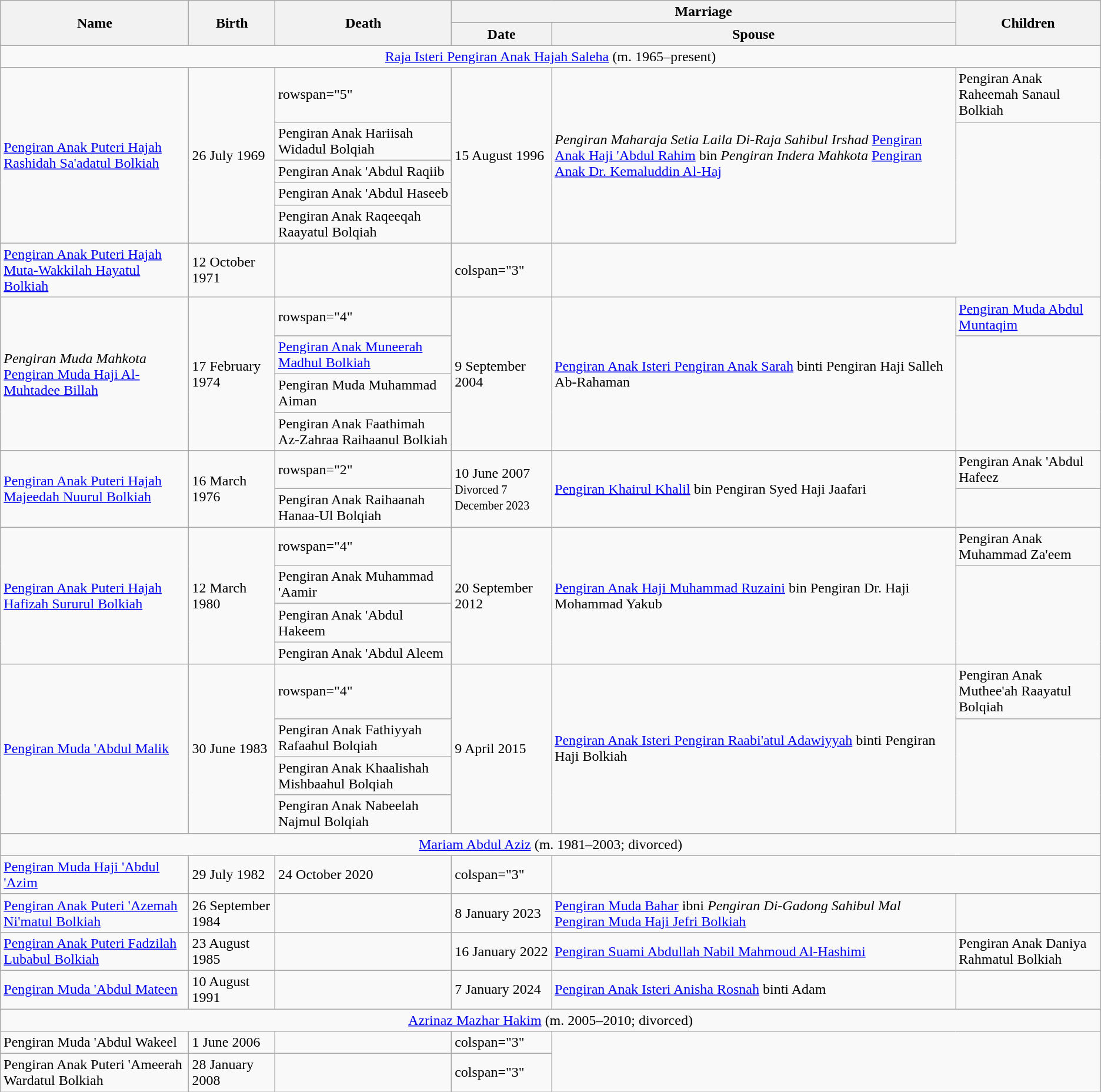<table class="wikitable">
<tr>
<th rowspan="2">Name</th>
<th rowspan="2">Birth</th>
<th rowspan="2">Death</th>
<th colspan="2">Marriage</th>
<th rowspan="2">Children</th>
</tr>
<tr>
<th>Date</th>
<th>Spouse</th>
</tr>
<tr>
<td colspan="6" style="text-align:center;"><a href='#'>Raja Isteri Pengiran Anak Hajah Saleha</a> (m. 1965–present)</td>
</tr>
<tr>
<td rowspan="5"><a href='#'>Pengiran Anak Puteri Hajah Rashidah Sa'adatul Bolkiah</a></td>
<td rowspan="5">26 July 1969</td>
<td>rowspan="5" </td>
<td rowspan="5">15 August 1996</td>
<td rowspan="5"><em>Pengiran Maharaja Setia Laila Di-Raja Sahibul Irshad</em> <a href='#'>Pengiran Anak Haji 'Abdul Rahim</a> bin <em>Pengiran Indera Mahkota</em> <a href='#'>Pengiran Anak Dr. Kemaluddin Al-Haj</a></td>
<td>Pengiran Anak Raheemah Sanaul Bolkiah</td>
</tr>
<tr>
<td>Pengiran Anak Hariisah Widadul Bolqiah</td>
</tr>
<tr>
<td>Pengiran Anak 'Abdul Raqiib</td>
</tr>
<tr>
<td>Pengiran Anak 'Abdul Haseeb</td>
</tr>
<tr>
<td>Pengiran Anak Raqeeqah Raayatul Bolqiah</td>
</tr>
<tr>
<td><a href='#'>Pengiran Anak Puteri Hajah Muta-Wakkilah Hayatul Bolkiah</a></td>
<td>12 October 1971</td>
<td></td>
<td>colspan="3" </td>
</tr>
<tr>
<td rowspan="4"><em>Pengiran Muda Mahkota</em> <a href='#'>Pengiran Muda Haji Al-Muhtadee Billah</a></td>
<td rowspan="4">17 February 1974</td>
<td>rowspan="4" </td>
<td rowspan="4">9 September 2004</td>
<td rowspan="4"><a href='#'>Pengiran Anak Isteri Pengiran Anak Sarah</a> binti Pengiran Haji Salleh Ab-Rahaman</td>
<td><a href='#'>Pengiran Muda Abdul Muntaqim</a></td>
</tr>
<tr>
<td><a href='#'>Pengiran Anak Muneerah Madhul Bolkiah</a></td>
</tr>
<tr>
<td>Pengiran Muda Muhammad Aiman</td>
</tr>
<tr>
<td>Pengiran Anak Faathimah Az-Zahraa Raihaanul Bolkiah</td>
</tr>
<tr>
<td rowspan="2"><a href='#'>Pengiran Anak Puteri Hajah Majeedah Nuurul Bolkiah</a></td>
<td rowspan="2">16 March 1976</td>
<td>rowspan="2" </td>
<td rowspan="2">10 June 2007<br><small>Divorced 7 December 2023</small></td>
<td rowspan="2"><a href='#'>Pengiran Khairul Khalil</a> bin Pengiran Syed Haji Jaafari</td>
<td>Pengiran Anak 'Abdul Hafeez</td>
</tr>
<tr>
<td>Pengiran Anak Raihaanah Hanaa-Ul Bolqiah</td>
</tr>
<tr>
<td rowspan="4"><a href='#'>Pengiran Anak Puteri Hajah Hafizah Sururul Bolkiah</a></td>
<td rowspan="4">12 March 1980</td>
<td>rowspan="4" </td>
<td rowspan="4">20 September 2012</td>
<td rowspan="4"><a href='#'>Pengiran Anak Haji Muhammad Ruzaini</a> bin Pengiran Dr. Haji Mohammad Yakub</td>
<td>Pengiran Anak Muhammad Za'eem</td>
</tr>
<tr>
<td>Pengiran Anak Muhammad 'Aamir</td>
</tr>
<tr>
<td>Pengiran Anak 'Abdul Hakeem</td>
</tr>
<tr>
<td>Pengiran Anak 'Abdul Aleem</td>
</tr>
<tr>
<td rowspan="4"><a href='#'>Pengiran Muda 'Abdul Malik</a></td>
<td rowspan="4">30 June 1983</td>
<td>rowspan="4" </td>
<td rowspan="4">9 April 2015</td>
<td rowspan="4"><a href='#'>Pengiran Anak Isteri Pengiran Raabi'atul Adawiyyah</a> binti Pengiran Haji Bolkiah</td>
<td>Pengiran Anak Muthee'ah Raayatul Bolqiah</td>
</tr>
<tr>
<td>Pengiran Anak Fathiyyah Rafaahul Bolqiah</td>
</tr>
<tr>
<td>Pengiran Anak Khaalishah Mishbaahul Bolqiah</td>
</tr>
<tr>
<td>Pengiran Anak Nabeelah Najmul Bolqiah</td>
</tr>
<tr>
<td colspan="6" style="text-align:center;"><a href='#'>Mariam Abdul Aziz</a> (m. 1981–2003; divorced)</td>
</tr>
<tr>
<td><a href='#'>Pengiran Muda Haji 'Abdul 'Azim</a></td>
<td>29 July 1982</td>
<td>24 October 2020</td>
<td>colspan="3" </td>
</tr>
<tr>
<td><a href='#'>Pengiran Anak Puteri 'Azemah Ni'matul Bolkiah</a></td>
<td>26 September 1984</td>
<td></td>
<td>8 January 2023</td>
<td><a href='#'>Pengiran Muda Bahar</a> ibni <em>Pengiran Di-Gadong Sahibul Mal</em> <a href='#'>Pengiran Muda Haji Jefri Bolkiah</a></td>
<td></td>
</tr>
<tr>
<td><a href='#'>Pengiran Anak Puteri Fadzilah Lubabul Bolkiah</a></td>
<td>23 August 1985</td>
<td></td>
<td>16 January 2022</td>
<td><a href='#'>Pengiran Suami Abdullah Nabil Mahmoud Al-Hashimi</a></td>
<td>Pengiran Anak Daniya Rahmatul Bolkiah</td>
</tr>
<tr>
<td><a href='#'>Pengiran Muda 'Abdul Mateen</a></td>
<td>10 August 1991</td>
<td></td>
<td>7 January 2024</td>
<td><a href='#'>Pengiran Anak Isteri Anisha Rosnah</a> binti Adam</td>
<td></td>
</tr>
<tr>
<td colspan="6" style="text-align:center;"><a href='#'>Azrinaz Mazhar Hakim</a> (m. 2005–2010; divorced)</td>
</tr>
<tr>
<td>Pengiran Muda 'Abdul Wakeel</td>
<td>1 June 2006</td>
<td></td>
<td>colspan="3" </td>
</tr>
<tr>
<td>Pengiran Anak Puteri 'Ameerah Wardatul Bolkiah</td>
<td>28 January 2008</td>
<td></td>
<td>colspan="3" </td>
</tr>
</table>
